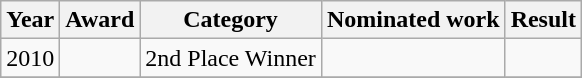<table class="wikitable">
<tr style="text-align:center;">
<th>Year</th>
<th>Award</th>
<th>Category</th>
<th>Nominated work</th>
<th>Result</th>
</tr>
<tr>
<td>2010</td>
<td></td>
<td>2nd Place Winner</td>
<td></td>
<td></td>
</tr>
<tr>
</tr>
</table>
